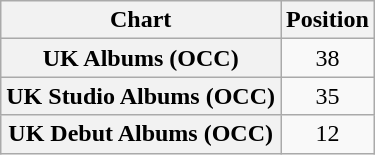<table class="wikitable plainrowheaders" style="text-align:center;">
<tr>
<th scope="col">Chart</th>
<th scope="col">Position</th>
</tr>
<tr>
<th scope="row">UK Albums (OCC)</th>
<td>38</td>
</tr>
<tr>
<th scope="row">UK Studio Albums (OCC)</th>
<td>35</td>
</tr>
<tr>
<th scope="row">UK Debut Albums (OCC)</th>
<td>12</td>
</tr>
</table>
